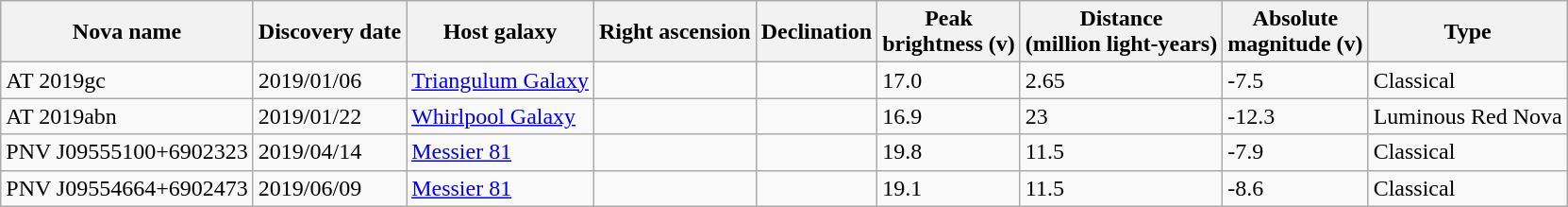<table class="wikitable sortable">
<tr>
<th>Nova name</th>
<th>Discovery date</th>
<th>Host galaxy</th>
<th>Right ascension</th>
<th>Declination</th>
<th>Peak<br>brightness (v)</th>
<th>Distance<br>(million light-years)</th>
<th>Absolute<br>magnitude (v)</th>
<th>Type</th>
</tr>
<tr>
<td>AT 2019gc</td>
<td>2019/01/06</td>
<td><a href='#'>Triangulum Galaxy</a></td>
<td></td>
<td></td>
<td>17.0</td>
<td>2.65</td>
<td>-7.5</td>
<td>Classical</td>
</tr>
<tr>
<td>AT 2019abn</td>
<td>2019/01/22</td>
<td><a href='#'>Whirlpool Galaxy</a></td>
<td></td>
<td></td>
<td>16.9</td>
<td>23</td>
<td>-12.3</td>
<td>Luminous Red Nova</td>
</tr>
<tr>
<td>PNV J09555100+6902323</td>
<td>2019/04/14</td>
<td><a href='#'>Messier 81</a></td>
<td></td>
<td></td>
<td>19.8</td>
<td>11.5</td>
<td>-7.9</td>
<td>Classical</td>
</tr>
<tr>
<td>PNV J09554664+6902473</td>
<td>2019/06/09</td>
<td><a href='#'>Messier 81</a></td>
<td></td>
<td></td>
<td>19.1</td>
<td>11.5</td>
<td>-8.6</td>
<td>Classical</td>
</tr>
</table>
